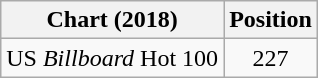<table class="wikitable plainrowheaders">
<tr>
<th>Chart (2018)</th>
<th>Position</th>
</tr>
<tr>
<td>US <em>Billboard</em> Hot 100</td>
<td style="text-align:center;">227</td>
</tr>
</table>
